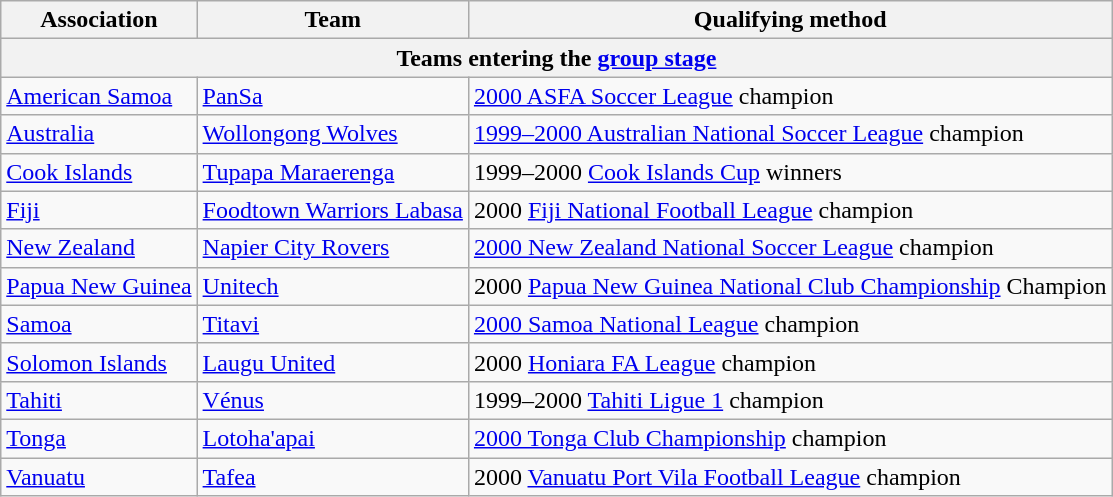<table class="wikitable">
<tr>
<th>Association</th>
<th>Team</th>
<th>Qualifying method</th>
</tr>
<tr>
<th colspan=3>Teams entering the <a href='#'>group stage</a></th>
</tr>
<tr>
<td> <a href='#'>American Samoa</a></td>
<td><a href='#'>PanSa</a></td>
<td><a href='#'>2000 ASFA Soccer League</a> champion</td>
</tr>
<tr>
<td> <a href='#'>Australia</a></td>
<td><a href='#'>Wollongong Wolves</a></td>
<td><a href='#'>1999–2000 Australian National Soccer League</a> champion</td>
</tr>
<tr>
<td> <a href='#'>Cook Islands</a></td>
<td><a href='#'>Tupapa Maraerenga</a></td>
<td>1999–2000 <a href='#'>Cook Islands Cup</a> winners</td>
</tr>
<tr>
<td> <a href='#'>Fiji</a></td>
<td><a href='#'>Foodtown Warriors Labasa</a></td>
<td>2000 <a href='#'>Fiji National Football League</a> champion</td>
</tr>
<tr>
<td> <a href='#'>New Zealand</a></td>
<td><a href='#'>Napier City Rovers</a></td>
<td><a href='#'>2000 New Zealand National Soccer League</a> champion</td>
</tr>
<tr>
<td> <a href='#'>Papua New Guinea</a></td>
<td><a href='#'>Unitech</a></td>
<td>2000 <a href='#'>Papua New Guinea National Club Championship</a> Champion</td>
</tr>
<tr>
<td> <a href='#'>Samoa</a></td>
<td><a href='#'>Titavi</a></td>
<td><a href='#'>2000 Samoa National League</a> champion</td>
</tr>
<tr>
<td> <a href='#'>Solomon Islands</a></td>
<td><a href='#'>Laugu United</a></td>
<td>2000 <a href='#'>Honiara FA League</a> champion</td>
</tr>
<tr>
<td> <a href='#'>Tahiti</a></td>
<td><a href='#'>Vénus</a></td>
<td>1999–2000 <a href='#'>Tahiti Ligue 1</a> champion</td>
</tr>
<tr>
<td> <a href='#'>Tonga</a></td>
<td><a href='#'>Lotoha'apai</a></td>
<td><a href='#'>2000 Tonga Club Championship</a> champion</td>
</tr>
<tr>
<td> <a href='#'>Vanuatu</a></td>
<td><a href='#'>Tafea</a></td>
<td>2000 <a href='#'>Vanuatu Port Vila Football League</a> champion</td>
</tr>
</table>
